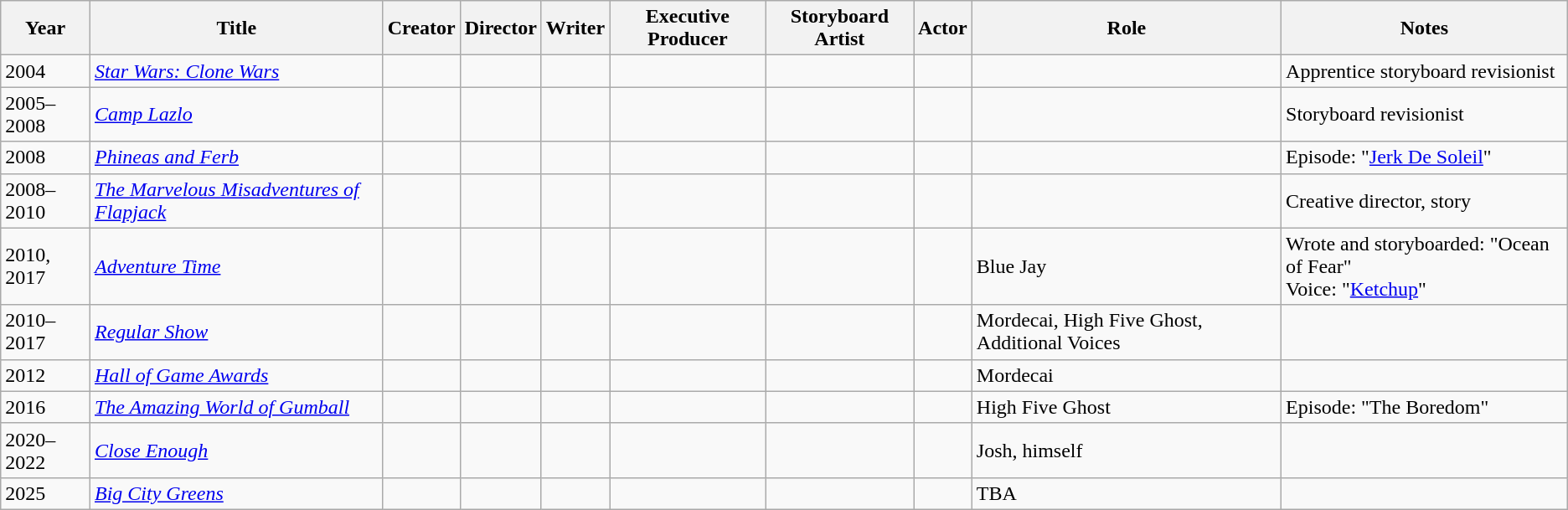<table class="wikitable sortable">
<tr>
<th>Year</th>
<th>Title</th>
<th>Creator</th>
<th>Director</th>
<th>Writer</th>
<th>Executive Producer</th>
<th>Storyboard Artist</th>
<th>Actor</th>
<th>Role</th>
<th>Notes</th>
</tr>
<tr>
<td>2004</td>
<td><em><a href='#'>Star Wars: Clone Wars</a></em></td>
<td></td>
<td></td>
<td></td>
<td></td>
<td></td>
<td></td>
<td></td>
<td>Apprentice storyboard revisionist</td>
</tr>
<tr>
<td>2005–2008</td>
<td><em><a href='#'>Camp Lazlo</a></em></td>
<td></td>
<td></td>
<td></td>
<td></td>
<td></td>
<td></td>
<td></td>
<td>Storyboard revisionist</td>
</tr>
<tr>
<td>2008</td>
<td><em><a href='#'>Phineas and Ferb</a></em></td>
<td></td>
<td></td>
<td></td>
<td></td>
<td></td>
<td></td>
<td></td>
<td>Episode: "<a href='#'>Jerk De Soleil</a>"</td>
</tr>
<tr>
<td>2008–2010</td>
<td><em><a href='#'>The Marvelous Misadventures of Flapjack</a></em></td>
<td></td>
<td></td>
<td></td>
<td></td>
<td></td>
<td></td>
<td></td>
<td>Creative director, story</td>
</tr>
<tr>
<td>2010, 2017</td>
<td><em><a href='#'>Adventure Time</a></em></td>
<td></td>
<td></td>
<td></td>
<td></td>
<td></td>
<td></td>
<td>Blue Jay</td>
<td>Wrote and storyboarded: "Ocean of Fear"<br>Voice: "<a href='#'>Ketchup</a>"</td>
</tr>
<tr>
<td>2010–2017</td>
<td><em><a href='#'>Regular Show</a></em></td>
<td></td>
<td></td>
<td></td>
<td></td>
<td></td>
<td></td>
<td>Mordecai, High Five Ghost, Additional Voices</td>
<td></td>
</tr>
<tr>
<td>2012</td>
<td><em><a href='#'>Hall of Game Awards</a></em></td>
<td></td>
<td></td>
<td></td>
<td></td>
<td></td>
<td></td>
<td>Mordecai</td>
<td></td>
</tr>
<tr>
<td>2016</td>
<td><em><a href='#'>The Amazing World of Gumball</a></em></td>
<td></td>
<td></td>
<td></td>
<td></td>
<td></td>
<td></td>
<td>High Five Ghost</td>
<td>Episode: "The Boredom"</td>
</tr>
<tr>
<td>2020–2022</td>
<td><em><a href='#'>Close Enough</a></em></td>
<td></td>
<td></td>
<td></td>
<td></td>
<td></td>
<td></td>
<td>Josh, himself</td>
<td></td>
</tr>
<tr>
<td>2025</td>
<td><em><a href='#'>Big City Greens</a></em></td>
<td></td>
<td></td>
<td></td>
<td></td>
<td></td>
<td></td>
<td>TBA</td>
<td></td>
</tr>
</table>
